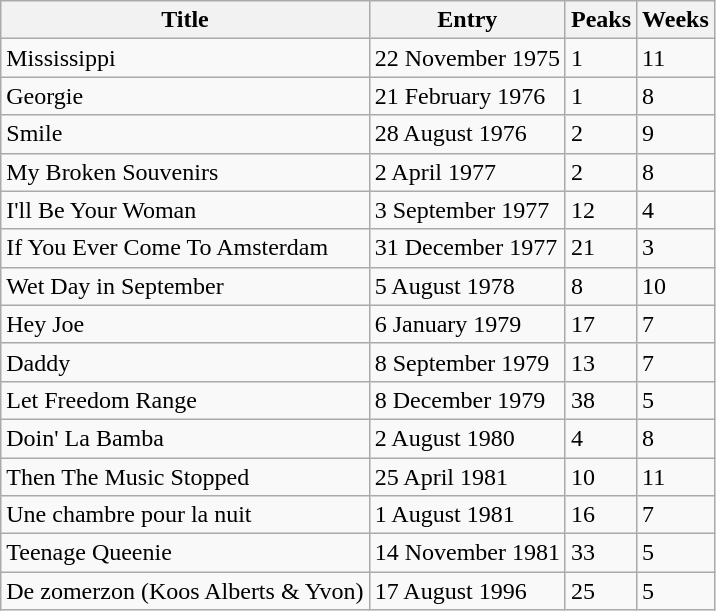<table class="wikitable">
<tr>
<th>Title</th>
<th>Entry</th>
<th>Peaks</th>
<th>Weeks</th>
</tr>
<tr>
<td>Mississippi</td>
<td>22 November 1975</td>
<td>1</td>
<td>11</td>
</tr>
<tr>
<td>Georgie</td>
<td>21 February 1976</td>
<td>1</td>
<td>8</td>
</tr>
<tr>
<td>Smile</td>
<td>28 August 1976</td>
<td>2</td>
<td>9</td>
</tr>
<tr>
<td>My Broken Souvenirs</td>
<td>2 April 1977</td>
<td>2</td>
<td>8</td>
</tr>
<tr>
<td>I'll Be Your Woman</td>
<td>3 September 1977</td>
<td>12</td>
<td>4</td>
</tr>
<tr>
<td>If You Ever Come To Amsterdam</td>
<td>31 December 1977</td>
<td>21</td>
<td>3</td>
</tr>
<tr>
<td>Wet Day in September</td>
<td>5 August 1978</td>
<td>8</td>
<td>10</td>
</tr>
<tr>
<td>Hey Joe</td>
<td>6 January 1979</td>
<td>17</td>
<td>7</td>
</tr>
<tr>
<td>Daddy</td>
<td>8 September 1979</td>
<td>13</td>
<td>7</td>
</tr>
<tr>
<td>Let Freedom Range</td>
<td>8 December 1979</td>
<td>38</td>
<td>5</td>
</tr>
<tr>
<td>Doin' La Bamba</td>
<td>2 August 1980</td>
<td>4</td>
<td>8</td>
</tr>
<tr>
<td>Then The Music Stopped</td>
<td>25 April 1981</td>
<td>10</td>
<td>11</td>
</tr>
<tr>
<td>Une chambre pour la nuit</td>
<td>1 August 1981</td>
<td>16</td>
<td>7</td>
</tr>
<tr>
<td>Teenage Queenie</td>
<td>14 November 1981</td>
<td>33</td>
<td>5</td>
</tr>
<tr>
<td>De zomerzon (Koos Alberts & Yvon)</td>
<td>17 August 1996</td>
<td>25</td>
<td>5</td>
</tr>
</table>
